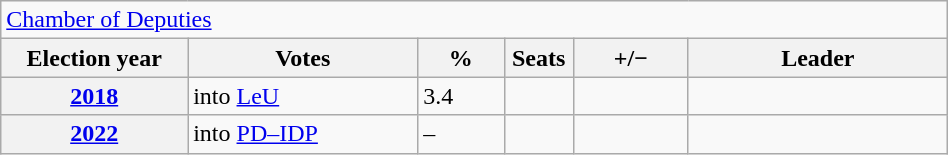<table class=wikitable style="width:50%; border:1px #AAAAFF solid">
<tr>
<td colspan=6><a href='#'>Chamber of Deputies</a></td>
</tr>
<tr>
<th width=13%>Election year</th>
<th width=16%>Votes</th>
<th width=6%>%</th>
<th width=1%>Seats</th>
<th width=8%>+/−</th>
<th width=18%>Leader</th>
</tr>
<tr>
<th><a href='#'>2018</a></th>
<td>into <a href='#'>LeU</a></td>
<td>3.4</td>
<td></td>
<td></td>
<td></td>
</tr>
<tr>
<th><a href='#'>2022</a></th>
<td>into <a href='#'>PD–IDP</a></td>
<td>–</td>
<td></td>
<td></td>
<td></td>
</tr>
</table>
